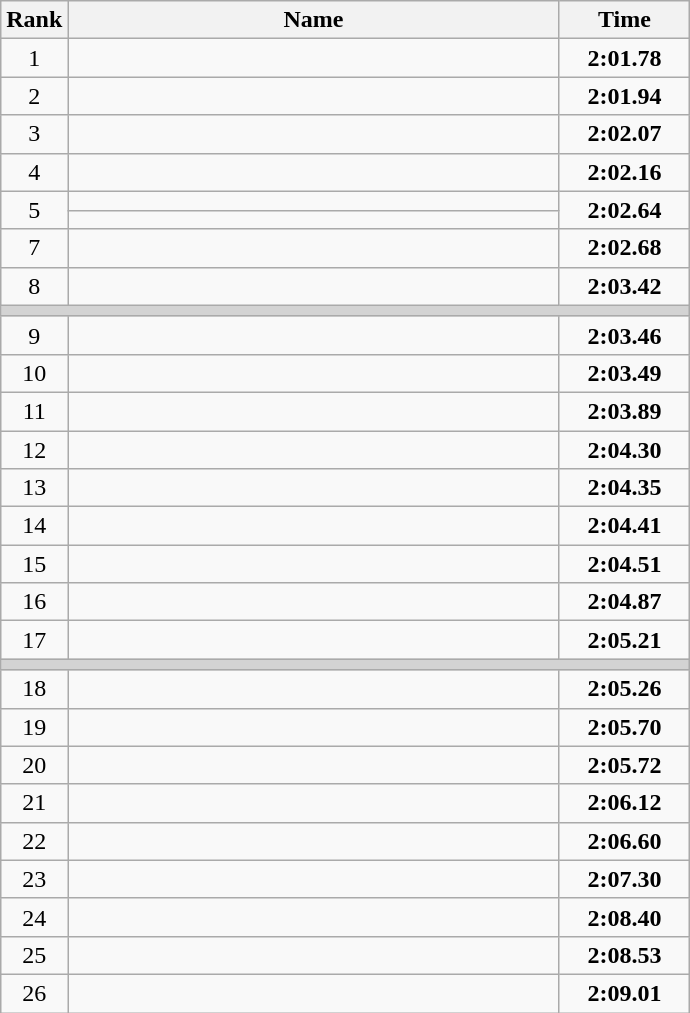<table class="wikitable">
<tr>
<th>Rank</th>
<th align="center" style="width: 20em">Name</th>
<th align="center" style="width: 5em">Time</th>
</tr>
<tr>
<td align="center">1</td>
<td></td>
<td align="center"><strong>2:01.78</strong></td>
</tr>
<tr>
<td align="center">2</td>
<td></td>
<td align="center"><strong>2:01.94</strong></td>
</tr>
<tr>
<td align="center">3</td>
<td></td>
<td align="center"><strong>2:02.07</strong></td>
</tr>
<tr>
<td align="center">4</td>
<td></td>
<td align="center"><strong>2:02.16</strong></td>
</tr>
<tr>
<td rowspan=2 align="center">5</td>
<td></td>
<td rowspan=2 align="center"><strong>2:02.64</strong></td>
</tr>
<tr>
<td></td>
</tr>
<tr>
<td align="center">7</td>
<td></td>
<td align="center"><strong>2:02.68</strong></td>
</tr>
<tr>
<td align="center">8</td>
<td></td>
<td align="center"><strong>2:03.42</strong></td>
</tr>
<tr>
<td colspan=3 bgcolor=lightgray></td>
</tr>
<tr>
<td align="center">9</td>
<td></td>
<td align="center"><strong>2:03.46</strong></td>
</tr>
<tr>
<td align="center">10</td>
<td></td>
<td align="center"><strong>2:03.49</strong></td>
</tr>
<tr>
<td align="center">11</td>
<td></td>
<td align="center"><strong>2:03.89</strong></td>
</tr>
<tr>
<td align="center">12</td>
<td></td>
<td align="center"><strong>2:04.30</strong></td>
</tr>
<tr>
<td align="center">13</td>
<td></td>
<td align="center"><strong>2:04.35</strong></td>
</tr>
<tr>
<td align="center">14</td>
<td></td>
<td align="center"><strong>2:04.41</strong></td>
</tr>
<tr>
<td align="center">15</td>
<td></td>
<td align="center"><strong>2:04.51</strong></td>
</tr>
<tr>
<td align="center">16</td>
<td></td>
<td align="center"><strong>2:04.87</strong></td>
</tr>
<tr>
<td align="center">17</td>
<td></td>
<td align="center"><strong>2:05.21</strong></td>
</tr>
<tr>
<td colspan=3 bgcolor=lightgray></td>
</tr>
<tr>
<td align="center">18</td>
<td></td>
<td align="center"><strong>2:05.26</strong></td>
</tr>
<tr>
<td align="center">19</td>
<td></td>
<td align="center"><strong>2:05.70</strong></td>
</tr>
<tr>
<td align="center">20</td>
<td></td>
<td align="center"><strong>2:05.72</strong></td>
</tr>
<tr>
<td align="center">21</td>
<td></td>
<td align="center"><strong>2:06.12</strong></td>
</tr>
<tr>
<td align="center">22</td>
<td></td>
<td align="center"><strong>2:06.60</strong></td>
</tr>
<tr>
<td align="center">23</td>
<td></td>
<td align="center"><strong>2:07.30</strong></td>
</tr>
<tr>
<td align="center">24</td>
<td></td>
<td align="center"><strong>2:08.40</strong></td>
</tr>
<tr>
<td align="center">25</td>
<td></td>
<td align="center"><strong>2:08.53</strong></td>
</tr>
<tr>
<td align="center">26</td>
<td></td>
<td align="center"><strong>2:09.01</strong></td>
</tr>
</table>
